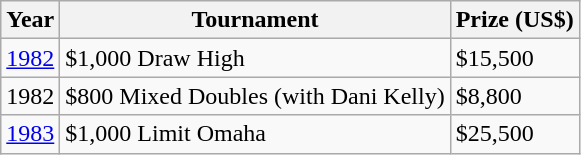<table class="wikitable">
<tr>
<th>Year</th>
<th>Tournament</th>
<th>Prize (US$)</th>
</tr>
<tr>
<td><a href='#'>1982</a></td>
<td>$1,000 Draw High</td>
<td>$15,500</td>
</tr>
<tr>
<td>1982</td>
<td>$800 Mixed Doubles (with Dani Kelly)</td>
<td>$8,800</td>
</tr>
<tr>
<td><a href='#'>1983</a></td>
<td>$1,000 Limit Omaha</td>
<td>$25,500</td>
</tr>
</table>
